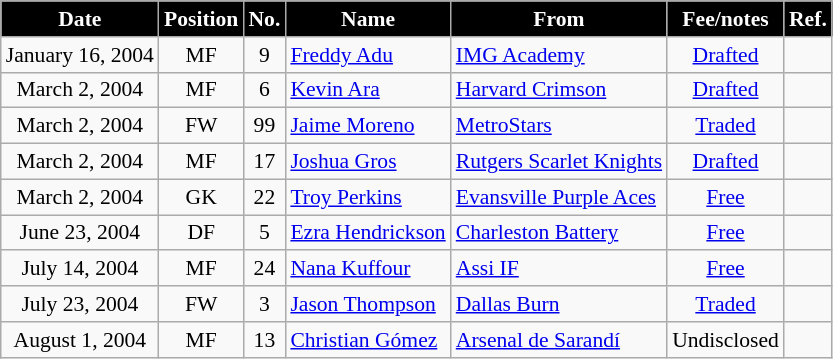<table class="wikitable" style="text-align:center; font-size:90%; ">
<tr>
<th style="background:#000000; color:#FFFFFF;">Date</th>
<th style="background:#000000; color:#FFFFFF;">Position</th>
<th style="background:#000000; color:#FFFFFF;">No.</th>
<th style="background:#000000; color:#FFFFFF;">Name</th>
<th style="background:#000000; color:#FFFFFF;">From</th>
<th style="background:#000000; color:#FFFFFF;">Fee/notes</th>
<th style="background:#000000; color:#FFFFFF;">Ref.</th>
</tr>
<tr>
<td>January 16, 2004</td>
<td>MF</td>
<td>9</td>
<td align="left"> <a href='#'>Freddy Adu</a></td>
<td align="left"> <a href='#'>IMG Academy</a></td>
<td><a href='#'>Drafted</a></td>
<td></td>
</tr>
<tr>
<td>March 2, 2004</td>
<td>MF</td>
<td>6</td>
<td align="left"> <a href='#'>Kevin Ara</a></td>
<td align="left"> <a href='#'>Harvard Crimson</a></td>
<td><a href='#'>Drafted</a></td>
<td></td>
</tr>
<tr>
<td>March 2, 2004</td>
<td>FW</td>
<td>99</td>
<td align="left"> <a href='#'>Jaime Moreno</a></td>
<td align="left"> <a href='#'>MetroStars</a></td>
<td><a href='#'>Traded</a></td>
<td></td>
</tr>
<tr>
<td>March 2, 2004</td>
<td>MF</td>
<td>17</td>
<td align="left"> <a href='#'>Joshua Gros</a></td>
<td align="left"> <a href='#'>Rutgers Scarlet Knights</a></td>
<td><a href='#'>Drafted</a></td>
<td></td>
</tr>
<tr>
<td>March 2, 2004</td>
<td>GK</td>
<td>22</td>
<td align="left"> <a href='#'>Troy Perkins</a></td>
<td align="left"> <a href='#'>Evansville Purple Aces</a></td>
<td><a href='#'>Free</a></td>
<td></td>
</tr>
<tr>
<td>June 23, 2004</td>
<td>DF</td>
<td>5</td>
<td align="left"> <a href='#'>Ezra Hendrickson</a></td>
<td align="left"> <a href='#'>Charleston Battery</a></td>
<td><a href='#'>Free</a></td>
<td></td>
</tr>
<tr>
<td>July 14, 2004</td>
<td>MF</td>
<td>24</td>
<td align="left"> <a href='#'>Nana Kuffour</a></td>
<td align="left"> <a href='#'>Assi IF</a></td>
<td><a href='#'>Free</a></td>
<td></td>
</tr>
<tr>
<td>July 23, 2004</td>
<td>FW</td>
<td>3</td>
<td align="left"> <a href='#'>Jason Thompson</a></td>
<td align="left"> <a href='#'>Dallas Burn</a></td>
<td><a href='#'>Traded</a></td>
<td></td>
</tr>
<tr>
<td>August 1, 2004</td>
<td>MF</td>
<td>13</td>
<td align="left"> <a href='#'>Christian Gómez</a></td>
<td align="left"> <a href='#'>Arsenal de Sarandí</a></td>
<td>Undisclosed</td>
<td></td>
</tr>
</table>
